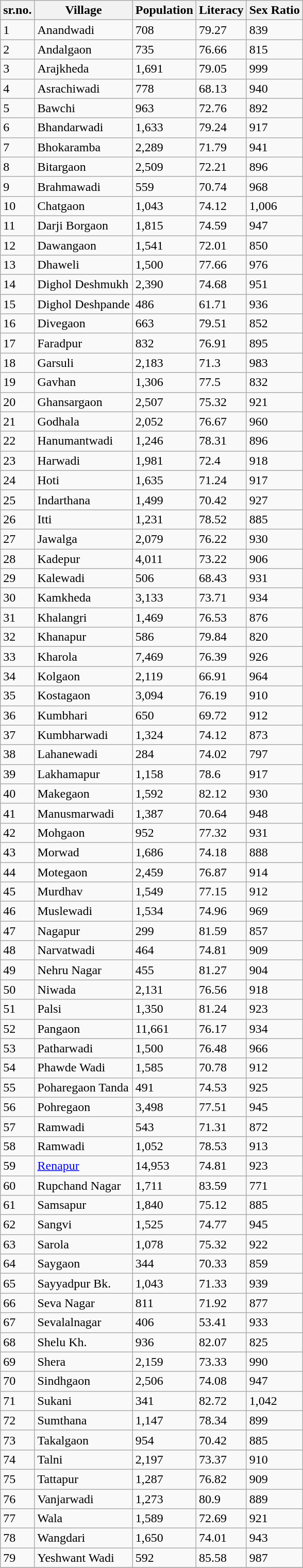<table class="wikitable">
<tr>
<th>sr.no.</th>
<th>Village</th>
<th>Population</th>
<th>Literacy</th>
<th>Sex Ratio</th>
</tr>
<tr>
<td>1</td>
<td>Anandwadi</td>
<td>708</td>
<td>79.27</td>
<td>839</td>
</tr>
<tr>
<td>2</td>
<td>Andalgaon</td>
<td>735</td>
<td>76.66</td>
<td>815</td>
</tr>
<tr>
<td>3</td>
<td>Arajkheda</td>
<td>1,691</td>
<td>79.05</td>
<td>999</td>
</tr>
<tr>
<td>4</td>
<td>Asrachiwadi</td>
<td>778</td>
<td>68.13</td>
<td>940</td>
</tr>
<tr>
<td>5</td>
<td>Bawchi</td>
<td>963</td>
<td>72.76</td>
<td>892</td>
</tr>
<tr>
<td>6</td>
<td>Bhandarwadi</td>
<td>1,633</td>
<td>79.24</td>
<td>917</td>
</tr>
<tr>
<td>7</td>
<td>Bhokaramba</td>
<td>2,289</td>
<td>71.79</td>
<td>941</td>
</tr>
<tr>
<td>8</td>
<td>Bitargaon</td>
<td>2,509</td>
<td>72.21</td>
<td>896</td>
</tr>
<tr>
<td>9</td>
<td>Brahmawadi</td>
<td>559</td>
<td>70.74</td>
<td>968</td>
</tr>
<tr>
<td>10</td>
<td>Chatgaon</td>
<td>1,043</td>
<td>74.12</td>
<td>1,006</td>
</tr>
<tr>
<td>11</td>
<td>Darji Borgaon</td>
<td>1,815</td>
<td>74.59</td>
<td>947</td>
</tr>
<tr>
<td>12</td>
<td>Dawangaon</td>
<td>1,541</td>
<td>72.01</td>
<td>850</td>
</tr>
<tr>
<td>13</td>
<td>Dhaweli</td>
<td>1,500</td>
<td>77.66</td>
<td>976</td>
</tr>
<tr>
<td>14</td>
<td>Dighol Deshmukh</td>
<td>2,390</td>
<td>74.68</td>
<td>951</td>
</tr>
<tr>
<td>15</td>
<td>Dighol Deshpande</td>
<td>486</td>
<td>61.71</td>
<td>936</td>
</tr>
<tr>
<td>16</td>
<td>Divegaon</td>
<td>663</td>
<td>79.51</td>
<td>852</td>
</tr>
<tr>
<td>17</td>
<td>Faradpur</td>
<td>832</td>
<td>76.91</td>
<td>895</td>
</tr>
<tr>
<td>18</td>
<td>Garsuli</td>
<td>2,183</td>
<td>71.3</td>
<td>983</td>
</tr>
<tr>
<td>19</td>
<td>Gavhan</td>
<td>1,306</td>
<td>77.5</td>
<td>832</td>
</tr>
<tr>
<td>20</td>
<td>Ghansargaon</td>
<td>2,507</td>
<td>75.32</td>
<td>921</td>
</tr>
<tr>
<td>21</td>
<td>Godhala</td>
<td>2,052</td>
<td>76.67</td>
<td>960</td>
</tr>
<tr>
<td>22</td>
<td>Hanumantwadi</td>
<td>1,246</td>
<td>78.31</td>
<td>896</td>
</tr>
<tr>
<td>23</td>
<td>Harwadi</td>
<td>1,981</td>
<td>72.4</td>
<td>918</td>
</tr>
<tr>
<td>24</td>
<td>Hoti</td>
<td>1,635</td>
<td>71.24</td>
<td>917</td>
</tr>
<tr>
<td>25</td>
<td>Indarthana</td>
<td>1,499</td>
<td>70.42</td>
<td>927</td>
</tr>
<tr>
<td>26</td>
<td>Itti</td>
<td>1,231</td>
<td>78.52</td>
<td>885</td>
</tr>
<tr>
<td>27</td>
<td>Jawalga</td>
<td>2,079</td>
<td>76.22</td>
<td>930</td>
</tr>
<tr>
<td>28</td>
<td>Kadepur</td>
<td>4,011</td>
<td>73.22</td>
<td>906</td>
</tr>
<tr>
<td>29</td>
<td>Kalewadi</td>
<td>506</td>
<td>68.43</td>
<td>931</td>
</tr>
<tr>
<td>30</td>
<td>Kamkheda</td>
<td>3,133</td>
<td>73.71</td>
<td>934</td>
</tr>
<tr>
<td>31</td>
<td>Khalangri</td>
<td>1,469</td>
<td>76.53</td>
<td>876</td>
</tr>
<tr>
<td>32</td>
<td>Khanapur</td>
<td>586</td>
<td>79.84</td>
<td>820</td>
</tr>
<tr>
<td>33</td>
<td>Kharola</td>
<td>7,469</td>
<td>76.39</td>
<td>926</td>
</tr>
<tr>
<td>34</td>
<td>Kolgaon</td>
<td>2,119</td>
<td>66.91</td>
<td>964</td>
</tr>
<tr>
<td>35</td>
<td>Kostagaon</td>
<td>3,094</td>
<td>76.19</td>
<td>910</td>
</tr>
<tr>
<td>36</td>
<td>Kumbhari</td>
<td>650</td>
<td>69.72</td>
<td>912</td>
</tr>
<tr>
<td>37</td>
<td>Kumbharwadi</td>
<td>1,324</td>
<td>74.12</td>
<td>873</td>
</tr>
<tr>
<td>38</td>
<td>Lahanewadi</td>
<td>284</td>
<td>74.02</td>
<td>797</td>
</tr>
<tr>
<td>39</td>
<td>Lakhamapur</td>
<td>1,158</td>
<td>78.6</td>
<td>917</td>
</tr>
<tr>
<td>40</td>
<td>Makegaon</td>
<td>1,592</td>
<td>82.12</td>
<td>930</td>
</tr>
<tr>
<td>41</td>
<td>Manusmarwadi</td>
<td>1,387</td>
<td>70.64</td>
<td>948</td>
</tr>
<tr>
<td>42</td>
<td>Mohgaon</td>
<td>952</td>
<td>77.32</td>
<td>931</td>
</tr>
<tr>
<td>43</td>
<td>Morwad</td>
<td>1,686</td>
<td>74.18</td>
<td>888</td>
</tr>
<tr>
<td>44</td>
<td>Motegaon</td>
<td>2,459</td>
<td>76.87</td>
<td>914</td>
</tr>
<tr>
<td>45</td>
<td>Murdhav</td>
<td>1,549</td>
<td>77.15</td>
<td>912</td>
</tr>
<tr>
<td>46</td>
<td>Muslewadi</td>
<td>1,534</td>
<td>74.96</td>
<td>969</td>
</tr>
<tr>
<td>47</td>
<td>Nagapur</td>
<td>299</td>
<td>81.59</td>
<td>857</td>
</tr>
<tr>
<td>48</td>
<td>Narvatwadi</td>
<td>464</td>
<td>74.81</td>
<td>909</td>
</tr>
<tr>
<td>49</td>
<td>Nehru Nagar</td>
<td>455</td>
<td>81.27</td>
<td>904</td>
</tr>
<tr>
<td>50</td>
<td>Niwada</td>
<td>2,131</td>
<td>76.56</td>
<td>918</td>
</tr>
<tr>
<td>51</td>
<td>Palsi</td>
<td>1,350</td>
<td>81.24</td>
<td>923</td>
</tr>
<tr>
<td>52</td>
<td>Pangaon</td>
<td>11,661</td>
<td>76.17</td>
<td>934</td>
</tr>
<tr>
<td>53</td>
<td>Patharwadi</td>
<td>1,500</td>
<td>76.48</td>
<td>966</td>
</tr>
<tr>
<td>54</td>
<td>Phawde Wadi</td>
<td>1,585</td>
<td>70.78</td>
<td>912</td>
</tr>
<tr>
<td>55</td>
<td>Poharegaon Tanda</td>
<td>491</td>
<td>74.53</td>
<td>925</td>
</tr>
<tr>
<td>56</td>
<td>Pohregaon</td>
<td>3,498</td>
<td>77.51</td>
<td>945</td>
</tr>
<tr>
<td>57</td>
<td>Ramwadi</td>
<td>543</td>
<td>71.31</td>
<td>872</td>
</tr>
<tr>
<td>58</td>
<td>Ramwadi</td>
<td>1,052</td>
<td>78.53</td>
<td>913</td>
</tr>
<tr>
<td>59</td>
<td><a href='#'>Renapur</a></td>
<td>14,953</td>
<td>74.81</td>
<td>923</td>
</tr>
<tr>
<td>60</td>
<td>Rupchand Nagar</td>
<td>1,711</td>
<td>83.59</td>
<td>771</td>
</tr>
<tr>
<td>61</td>
<td>Samsapur</td>
<td>1,840</td>
<td>75.12</td>
<td>885</td>
</tr>
<tr>
<td>62</td>
<td>Sangvi</td>
<td>1,525</td>
<td>74.77</td>
<td>945</td>
</tr>
<tr>
<td>63</td>
<td>Sarola</td>
<td>1,078</td>
<td>75.32</td>
<td>922</td>
</tr>
<tr>
<td>64</td>
<td>Saygaon</td>
<td>344</td>
<td>70.33</td>
<td>859</td>
</tr>
<tr>
<td>65</td>
<td>Sayyadpur Bk.</td>
<td>1,043</td>
<td>71.33</td>
<td>939</td>
</tr>
<tr>
<td>66</td>
<td>Seva Nagar</td>
<td>811</td>
<td>71.92</td>
<td>877</td>
</tr>
<tr>
<td>67</td>
<td>Sevalalnagar</td>
<td>406</td>
<td>53.41</td>
<td>933</td>
</tr>
<tr>
<td>68</td>
<td>Shelu Kh.</td>
<td>936</td>
<td>82.07</td>
<td>825</td>
</tr>
<tr>
<td>69</td>
<td>Shera</td>
<td>2,159</td>
<td>73.33</td>
<td>990</td>
</tr>
<tr>
<td>70</td>
<td>Sindhgaon</td>
<td>2,506</td>
<td>74.08</td>
<td>947</td>
</tr>
<tr>
<td>71</td>
<td>Sukani</td>
<td>341</td>
<td>82.72</td>
<td>1,042</td>
</tr>
<tr>
<td>72</td>
<td>Sumthana</td>
<td>1,147</td>
<td>78.34</td>
<td>899</td>
</tr>
<tr>
<td>73</td>
<td>Takalgaon</td>
<td>954</td>
<td>70.42</td>
<td>885</td>
</tr>
<tr>
<td>74</td>
<td>Talni</td>
<td>2,197</td>
<td>73.37</td>
<td>910</td>
</tr>
<tr>
<td>75</td>
<td>Tattapur</td>
<td>1,287</td>
<td>76.82</td>
<td>909</td>
</tr>
<tr>
<td>76</td>
<td>Vanjarwadi</td>
<td>1,273</td>
<td>80.9</td>
<td>889</td>
</tr>
<tr>
<td>77</td>
<td>Wala</td>
<td>1,589</td>
<td>72.69</td>
<td>921</td>
</tr>
<tr>
<td>78</td>
<td>Wangdari</td>
<td>1,650</td>
<td>74.01</td>
<td>943</td>
</tr>
<tr>
<td>79</td>
<td>Yeshwant Wadi</td>
<td>592</td>
<td>85.58</td>
<td>987</td>
</tr>
<tr>
</tr>
</table>
